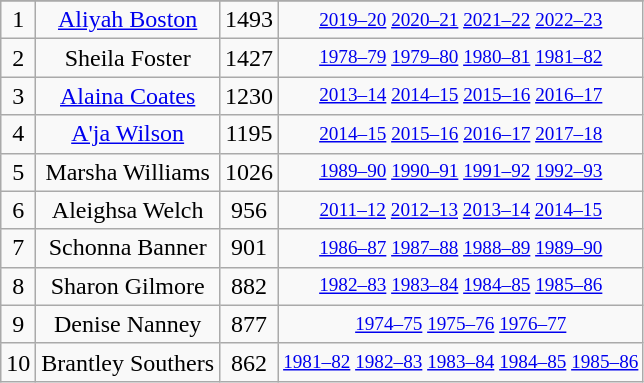<table class="wikitable sortable" style="text-align: center">
<tr>
</tr>
<tr>
<td>1</td>
<td><a href='#'>Aliyah Boston</a></td>
<td>1493</td>
<td style="font-size:80%;"><a href='#'>2019–20</a> <a href='#'>2020–21</a> <a href='#'>2021–22</a> <a href='#'>2022–23</a></td>
</tr>
<tr>
<td>2</td>
<td>Sheila Foster</td>
<td>1427</td>
<td style="font-size:80%;"><a href='#'>1978–79</a> <a href='#'>1979–80</a> <a href='#'>1980–81</a> <a href='#'>1981–82</a></td>
</tr>
<tr>
<td>3</td>
<td><a href='#'>Alaina Coates</a></td>
<td>1230</td>
<td style="font-size:80%;"><a href='#'>2013–14</a> <a href='#'>2014–15</a> <a href='#'>2015–16</a> <a href='#'>2016–17</a></td>
</tr>
<tr>
<td>4</td>
<td><a href='#'>A'ja Wilson</a></td>
<td>1195</td>
<td style="font-size:80%;"><a href='#'>2014–15</a> <a href='#'>2015–16</a> <a href='#'>2016–17</a> <a href='#'>2017–18</a></td>
</tr>
<tr>
<td>5</td>
<td>Marsha Williams</td>
<td>1026</td>
<td style="font-size:80%;"><a href='#'>1989–90</a> <a href='#'>1990–91</a> <a href='#'>1991–92</a> <a href='#'>1992–93</a></td>
</tr>
<tr>
<td>6</td>
<td>Aleighsa Welch</td>
<td>956</td>
<td style="font-size:80%;"><a href='#'>2011–12</a> <a href='#'>2012–13</a> <a href='#'>2013–14</a> <a href='#'>2014–15</a></td>
</tr>
<tr>
<td>7</td>
<td>Schonna Banner</td>
<td>901</td>
<td style="font-size:80%;"><a href='#'>1986–87</a> <a href='#'>1987–88</a> <a href='#'>1988–89</a> <a href='#'>1989–90</a></td>
</tr>
<tr>
<td>8</td>
<td>Sharon Gilmore</td>
<td>882</td>
<td style="font-size:80%;"><a href='#'>1982–83</a> <a href='#'>1983–84</a> <a href='#'>1984–85</a> <a href='#'>1985–86</a></td>
</tr>
<tr>
<td>9</td>
<td>Denise Nanney</td>
<td>877</td>
<td style="font-size:80%;"><a href='#'>1974–75</a> <a href='#'>1975–76</a> <a href='#'>1976–77</a></td>
</tr>
<tr>
<td>10</td>
<td>Brantley Southers</td>
<td>862</td>
<td style="font-size:80%;"><a href='#'>1981–82</a> <a href='#'>1982–83</a> <a href='#'>1983–84</a> <a href='#'>1984–85</a> <a href='#'>1985–86</a></td>
</tr>
</table>
